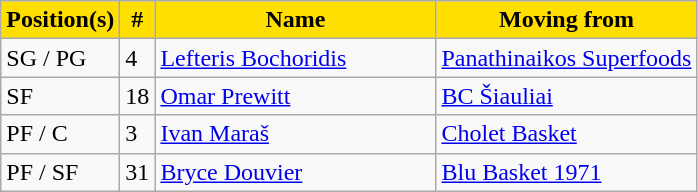<table class="wikitable sortable" style="text-align: left;">
<tr>
<th style="background:#FFDF00; color:black; text-align:center;">Position(s)</th>
<th style="background:#FFDF00; color:black; text-align:center;">#</th>
<th style="background:#FFDF00; color:black; text-align:center;"; width=180>Name</th>
<th style="background:#FFDF00; color:black; text-align:center;">Moving from</th>
</tr>
<tr>
<td>SG / PG</td>
<td>4</td>
<td> <a href='#'>Lefteris Bochoridis</a></td>
<td> <a href='#'>Panathinaikos Superfoods</a></td>
</tr>
<tr>
<td>SF</td>
<td>18</td>
<td> <a href='#'>Omar Prewitt</a></td>
<td> <a href='#'>BC Šiauliai</a></td>
</tr>
<tr>
<td>PF / C</td>
<td>3</td>
<td> <a href='#'>Ivan Maraš</a></td>
<td> <a href='#'>Cholet Basket</a></td>
</tr>
<tr>
<td>PF / SF</td>
<td>31</td>
<td> <a href='#'>Bryce Douvier</a></td>
<td> <a href='#'>Blu Basket 1971</a></td>
</tr>
</table>
